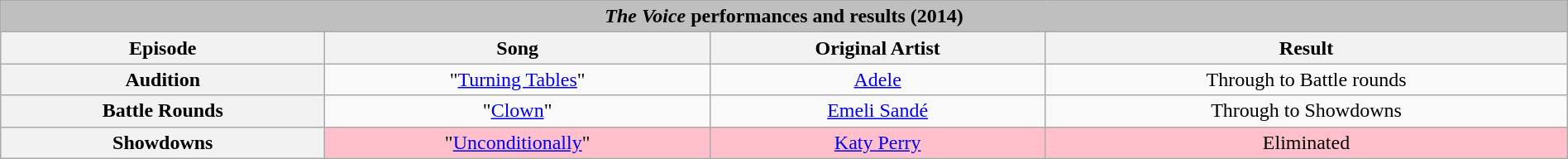<table class="wikitable collapsible collapsed" style="width:100%; margin:1em auto 1em auto; text-align:center;">
<tr>
<th colspan="4" style="background:#BFBFBF;"><em>The Voice</em> performances and results (2014)</th>
</tr>
<tr>
<th scope="col">Episode</th>
<th scope="col">Song</th>
<th scope="col">Original Artist</th>
<th scope="col">Result</th>
</tr>
<tr>
<th>Audition</th>
<td>"<a href='#'>Turning Tables</a>"</td>
<td><a href='#'>Adele</a></td>
<td>Through to Battle rounds</td>
</tr>
<tr>
<th>Battle Rounds</th>
<td>"<a href='#'>Clown</a>"</td>
<td><a href='#'>Emeli Sandé</a></td>
<td>Through to Showdowns</td>
</tr>
<tr style="background:pink;">
<th>Showdowns</th>
<td>"<a href='#'>Unconditionally</a>"</td>
<td><a href='#'>Katy Perry</a></td>
<td>Eliminated</td>
</tr>
</table>
